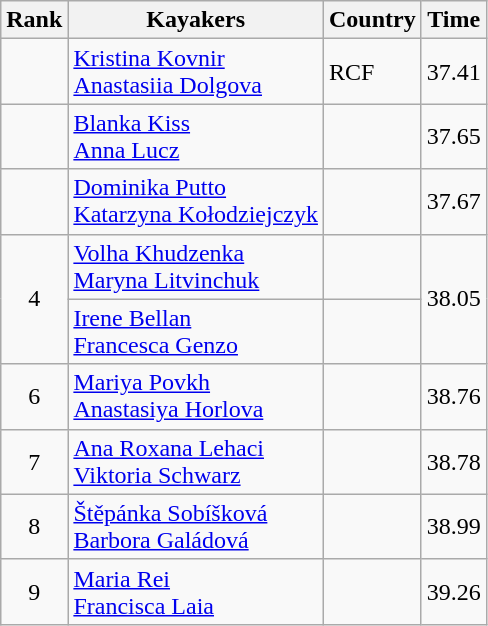<table class="wikitable" style="text-align:center">
<tr>
<th>Rank</th>
<th>Kayakers</th>
<th>Country</th>
<th>Time</th>
</tr>
<tr>
<td></td>
<td align="left"><a href='#'>Kristina Kovnir</a><br><a href='#'>Anastasiia Dolgova</a></td>
<td align="left"> RCF</td>
<td>37.41</td>
</tr>
<tr>
<td></td>
<td align="left"><a href='#'>Blanka Kiss</a><br><a href='#'>Anna Lucz</a></td>
<td align="left"></td>
<td>37.65</td>
</tr>
<tr>
<td></td>
<td align="left"><a href='#'>Dominika Putto</a><br><a href='#'>Katarzyna Kołodziejczyk</a></td>
<td align="left"></td>
<td>37.67</td>
</tr>
<tr>
<td rowspan=2>4</td>
<td align="left"><a href='#'>Volha Khudzenka</a><br><a href='#'>Maryna Litvinchuk</a></td>
<td align="left"></td>
<td rowspan=2>38.05</td>
</tr>
<tr>
<td align="left"><a href='#'>Irene Bellan</a><br><a href='#'>Francesca Genzo</a></td>
<td align="left"></td>
</tr>
<tr>
<td>6</td>
<td align="left"><a href='#'>Mariya Povkh</a><br><a href='#'>Anastasiya Horlova</a></td>
<td align="left"></td>
<td>38.76</td>
</tr>
<tr>
<td>7</td>
<td align="left"><a href='#'>Ana Roxana Lehaci</a><br><a href='#'>Viktoria Schwarz</a></td>
<td align="left"></td>
<td>38.78</td>
</tr>
<tr>
<td>8</td>
<td align="left"><a href='#'>Štěpánka Sobíšková</a><br><a href='#'>Barbora Galádová</a></td>
<td align="left"></td>
<td>38.99</td>
</tr>
<tr>
<td>9</td>
<td align="left"><a href='#'>Maria Rei</a><br><a href='#'>Francisca Laia</a></td>
<td align="left"></td>
<td>39.26</td>
</tr>
</table>
